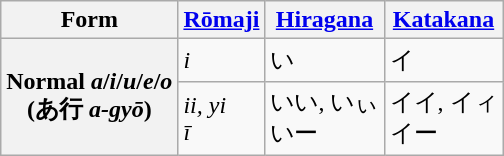<table class="wikitable">
<tr>
<th>Form</th>
<th><a href='#'>Rōmaji</a></th>
<th><a href='#'>Hiragana</a></th>
<th><a href='#'>Katakana</a></th>
</tr>
<tr>
<th rowspan="2">Normal <em>a</em>/<em>i</em>/<em>u</em>/<em>e</em>/<em>o</em><br>(あ行 <em>a-gyō</em>)</th>
<td><em>i</em></td>
<td>い</td>
<td>イ</td>
</tr>
<tr>
<td><em>ii, yi</em><br><em>ī</em></td>
<td>いい, いぃ<br>いー</td>
<td>イイ, イィ<br>イー</td>
</tr>
</table>
